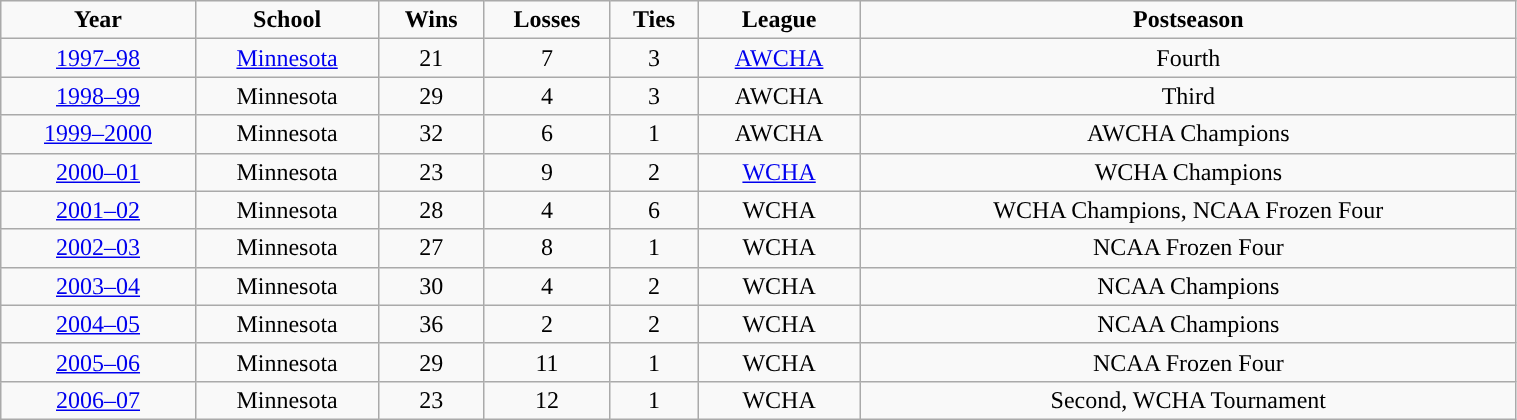<table class="wikitable" width="80%">
<tr align="center">
<td><strong>Year</strong></td>
<td><strong>School</strong></td>
<td><strong>Wins</strong></td>
<td><strong>Losses</strong></td>
<td><strong>Ties</strong></td>
<td><strong>League</strong></td>
<td><strong>Postseason</strong></td>
</tr>
<tr align="center">
<td><a href='#'>1997–98</a></td>
<td><a href='#'>Minnesota</a></td>
<td>21</td>
<td>7</td>
<td>3</td>
<td><a href='#'>AWCHA</a></td>
<td>Fourth</td>
</tr>
<tr align="center">
<td><a href='#'>1998–99</a></td>
<td>Minnesota</td>
<td>29</td>
<td>4</td>
<td>3</td>
<td>AWCHA</td>
<td>Third</td>
</tr>
<tr align="center">
<td><a href='#'>1999–2000</a></td>
<td>Minnesota</td>
<td>32</td>
<td>6</td>
<td>1</td>
<td>AWCHA</td>
<td>AWCHA Champions</td>
</tr>
<tr align="center">
<td><a href='#'>2000–01</a></td>
<td>Minnesota</td>
<td>23</td>
<td>9</td>
<td>2</td>
<td><a href='#'>WCHA</a></td>
<td>WCHA Champions</td>
</tr>
<tr align="center">
<td><a href='#'>2001–02</a></td>
<td>Minnesota</td>
<td>28</td>
<td>4</td>
<td>6</td>
<td>WCHA</td>
<td>WCHA Champions, NCAA Frozen Four</td>
</tr>
<tr align="center">
<td><a href='#'>2002–03</a></td>
<td>Minnesota</td>
<td>27</td>
<td>8</td>
<td>1</td>
<td>WCHA</td>
<td>NCAA Frozen Four</td>
</tr>
<tr align="center">
<td><a href='#'>2003–04</a></td>
<td>Minnesota</td>
<td>30</td>
<td>4</td>
<td>2</td>
<td>WCHA</td>
<td>NCAA Champions</td>
</tr>
<tr align="center">
<td><a href='#'>2004–05</a></td>
<td>Minnesota</td>
<td>36</td>
<td>2</td>
<td>2</td>
<td>WCHA</td>
<td>NCAA Champions</td>
</tr>
<tr align="center">
<td><a href='#'>2005–06</a></td>
<td>Minnesota</td>
<td>29</td>
<td>11</td>
<td>1</td>
<td>WCHA</td>
<td>NCAA Frozen Four</td>
</tr>
<tr align="center">
<td><a href='#'>2006–07</a></td>
<td>Minnesota</td>
<td>23</td>
<td>12</td>
<td>1</td>
<td>WCHA</td>
<td>Second, WCHA Tournament</td>
</tr>
</table>
